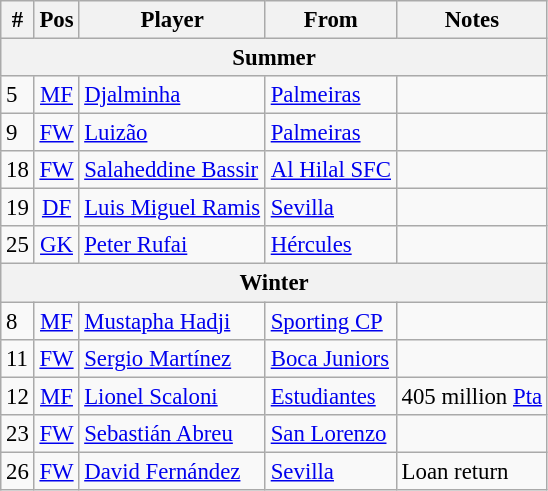<table class="wikitable" style="font-size:95%; text-align:left;">
<tr>
<th>#</th>
<th>Pos</th>
<th>Player</th>
<th>From</th>
<th>Notes</th>
</tr>
<tr>
<th colspan="5">Summer</th>
</tr>
<tr>
<td>5</td>
<td align="center"><a href='#'>MF</a></td>
<td> <a href='#'>Djalminha</a></td>
<td> <a href='#'>Palmeiras</a></td>
<td></td>
</tr>
<tr>
<td>9</td>
<td align="center"><a href='#'>FW</a></td>
<td> <a href='#'>Luizão</a></td>
<td> <a href='#'>Palmeiras</a></td>
<td></td>
</tr>
<tr>
<td>18</td>
<td align="center"><a href='#'>FW</a></td>
<td> <a href='#'>Salaheddine Bassir</a></td>
<td> <a href='#'>Al Hilal SFC</a></td>
<td></td>
</tr>
<tr>
<td>19</td>
<td align="center"><a href='#'>DF</a></td>
<td> <a href='#'>Luis Miguel Ramis</a></td>
<td> <a href='#'>Sevilla</a></td>
<td></td>
</tr>
<tr>
<td>25</td>
<td align="center"><a href='#'>GK</a></td>
<td> <a href='#'>Peter Rufai</a></td>
<td> <a href='#'>Hércules</a></td>
<td></td>
</tr>
<tr>
<th colspan="5">Winter</th>
</tr>
<tr>
<td>8</td>
<td align="center"><a href='#'>MF</a></td>
<td> <a href='#'>Mustapha Hadji</a></td>
<td> <a href='#'>Sporting CP</a></td>
<td></td>
</tr>
<tr>
<td>11</td>
<td align="center"><a href='#'>FW</a></td>
<td> <a href='#'>Sergio Martínez</a></td>
<td> <a href='#'>Boca Juniors</a></td>
<td></td>
</tr>
<tr>
<td>12</td>
<td align="center"><a href='#'>MF</a></td>
<td> <a href='#'>Lionel Scaloni</a></td>
<td> <a href='#'>Estudiantes</a></td>
<td>405 million <a href='#'>Pta</a></td>
</tr>
<tr>
<td>23</td>
<td align="center"><a href='#'>FW</a></td>
<td> <a href='#'>Sebastián Abreu</a></td>
<td> <a href='#'>San Lorenzo</a></td>
<td></td>
</tr>
<tr>
<td>26</td>
<td align="center"><a href='#'>FW</a></td>
<td> <a href='#'>David Fernández</a></td>
<td> <a href='#'>Sevilla</a></td>
<td>Loan return</td>
</tr>
</table>
